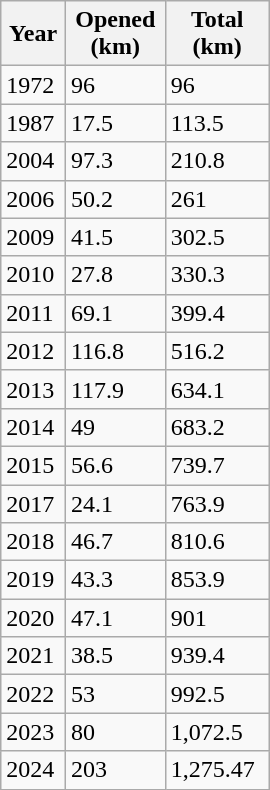<table class="wikitable collapsible collapsed" style="width:180px; margin:2em auto 2em auto; float:right;">
<tr>
<th>Year</th>
<th>Opened<br> (km)</th>
<th>Total<br> (km)</th>
</tr>
<tr>
<td>1972</td>
<td>96</td>
<td>96</td>
</tr>
<tr>
<td>1987</td>
<td>17.5</td>
<td>113.5</td>
</tr>
<tr>
<td>2004</td>
<td>97.3</td>
<td>210.8</td>
</tr>
<tr>
<td>2006</td>
<td>50.2</td>
<td>261</td>
</tr>
<tr>
<td>2009</td>
<td>41.5</td>
<td>302.5</td>
</tr>
<tr>
<td>2010</td>
<td>27.8</td>
<td>330.3</td>
</tr>
<tr>
<td>2011</td>
<td>69.1</td>
<td>399.4</td>
</tr>
<tr>
<td>2012</td>
<td>116.8</td>
<td>516.2</td>
</tr>
<tr>
<td>2013</td>
<td>117.9</td>
<td>634.1</td>
</tr>
<tr>
<td>2014</td>
<td>49</td>
<td>683.2</td>
</tr>
<tr>
<td>2015</td>
<td>56.6</td>
<td>739.7</td>
</tr>
<tr>
<td>2017</td>
<td>24.1</td>
<td>763.9</td>
</tr>
<tr>
<td>2018</td>
<td>46.7</td>
<td>810.6</td>
</tr>
<tr>
<td>2019</td>
<td>43.3</td>
<td>853.9</td>
</tr>
<tr>
<td>2020</td>
<td>47.1</td>
<td>901</td>
</tr>
<tr>
<td>2021</td>
<td>38.5</td>
<td>939.4</td>
</tr>
<tr>
<td>2022</td>
<td>53</td>
<td>992.5</td>
</tr>
<tr>
<td>2023</td>
<td>80</td>
<td>1,072.5</td>
</tr>
<tr>
<td>2024</td>
<td>203</td>
<td>1,275.47</td>
</tr>
</table>
